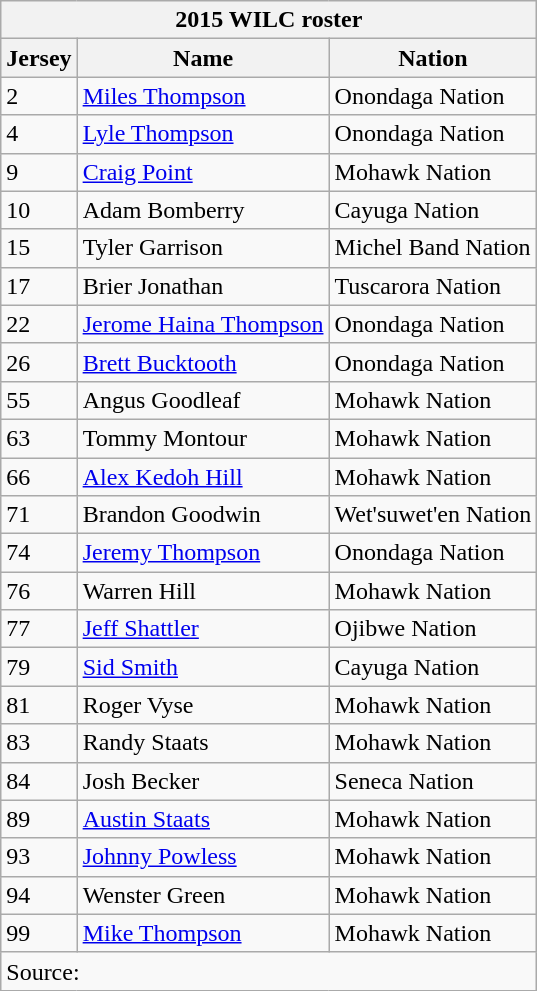<table class="wikitable collapsible collapsed">
<tr>
<th colspan=3>2015 WILC roster</th>
</tr>
<tr>
<th>Jersey</th>
<th>Name</th>
<th>Nation</th>
</tr>
<tr>
<td>2</td>
<td><a href='#'>Miles Thompson</a></td>
<td>Onondaga Nation</td>
</tr>
<tr>
<td>4</td>
<td><a href='#'>Lyle Thompson</a></td>
<td>Onondaga Nation</td>
</tr>
<tr>
<td>9</td>
<td><a href='#'>Craig Point</a></td>
<td>Mohawk Nation</td>
</tr>
<tr>
<td>10</td>
<td>Adam Bomberry</td>
<td>Cayuga Nation</td>
</tr>
<tr>
<td>15</td>
<td>Tyler Garrison</td>
<td>Michel Band Nation</td>
</tr>
<tr>
<td>17</td>
<td>Brier Jonathan</td>
<td>Tuscarora Nation</td>
</tr>
<tr>
<td>22</td>
<td><a href='#'>Jerome Haina Thompson</a></td>
<td>Onondaga Nation</td>
</tr>
<tr>
<td>26</td>
<td><a href='#'>Brett Bucktooth</a></td>
<td>Onondaga Nation</td>
</tr>
<tr>
<td>55</td>
<td>Angus Goodleaf</td>
<td>Mohawk Nation</td>
</tr>
<tr>
<td>63</td>
<td>Tommy Montour</td>
<td>Mohawk Nation</td>
</tr>
<tr>
<td>66</td>
<td><a href='#'>Alex Kedoh Hill</a></td>
<td>Mohawk Nation</td>
</tr>
<tr>
<td>71</td>
<td>Brandon Goodwin</td>
<td>Wet'suwet'en Nation</td>
</tr>
<tr>
<td>74</td>
<td><a href='#'>Jeremy Thompson</a></td>
<td>Onondaga Nation</td>
</tr>
<tr>
<td>76</td>
<td>Warren Hill</td>
<td>Mohawk Nation</td>
</tr>
<tr>
<td>77</td>
<td><a href='#'>Jeff Shattler</a></td>
<td>Ojibwe Nation</td>
</tr>
<tr>
<td>79</td>
<td><a href='#'>Sid Smith</a></td>
<td>Cayuga Nation</td>
</tr>
<tr>
<td>81</td>
<td>Roger Vyse</td>
<td>Mohawk Nation</td>
</tr>
<tr>
<td>83</td>
<td>Randy Staats</td>
<td>Mohawk Nation</td>
</tr>
<tr>
<td>84</td>
<td>Josh Becker</td>
<td>Seneca Nation</td>
</tr>
<tr>
<td>89</td>
<td><a href='#'>Austin Staats</a></td>
<td>Mohawk Nation</td>
</tr>
<tr>
<td>93</td>
<td><a href='#'>Johnny Powless</a></td>
<td>Mohawk Nation</td>
</tr>
<tr>
<td>94</td>
<td>Wenster Green</td>
<td>Mohawk Nation</td>
</tr>
<tr>
<td>99</td>
<td><a href='#'>Mike Thompson</a></td>
<td>Mohawk Nation</td>
</tr>
<tr>
<td colspan=3>Source:</td>
</tr>
</table>
